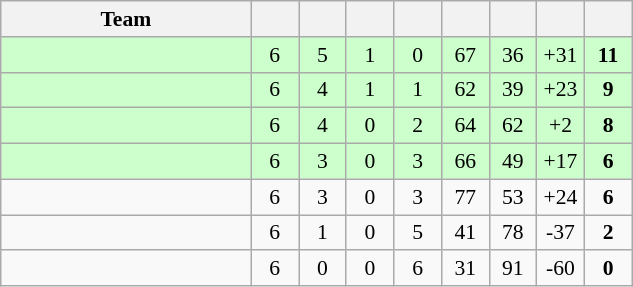<table class="wikitable" style="text-align: center; font-size:90% ">
<tr>
<th width=160>Team</th>
<th width=25></th>
<th width=25></th>
<th width=25></th>
<th width=25></th>
<th width=25></th>
<th width=25></th>
<th width=25></th>
<th width=25></th>
</tr>
<tr bgcolor=ccffcc>
<td align=left></td>
<td>6</td>
<td>5</td>
<td>1</td>
<td>0</td>
<td>67</td>
<td>36</td>
<td>+31</td>
<td><strong>11</strong></td>
</tr>
<tr bgcolor=ccffcc>
<td align=left></td>
<td>6</td>
<td>4</td>
<td>1</td>
<td>1</td>
<td>62</td>
<td>39</td>
<td>+23</td>
<td><strong>9</strong></td>
</tr>
<tr bgcolor=ccffcc>
<td align=left></td>
<td>6</td>
<td>4</td>
<td>0</td>
<td>2</td>
<td>64</td>
<td>62</td>
<td>+2</td>
<td><strong>8</strong></td>
</tr>
<tr bgcolor=ccffcc>
<td align=left></td>
<td>6</td>
<td>3</td>
<td>0</td>
<td>3</td>
<td>66</td>
<td>49</td>
<td>+17</td>
<td><strong>6</strong></td>
</tr>
<tr>
<td align=left></td>
<td>6</td>
<td>3</td>
<td>0</td>
<td>3</td>
<td>77</td>
<td>53</td>
<td>+24</td>
<td><strong>6</strong></td>
</tr>
<tr>
<td align=left></td>
<td>6</td>
<td>1</td>
<td>0</td>
<td>5</td>
<td>41</td>
<td>78</td>
<td>-37</td>
<td><strong>2</strong></td>
</tr>
<tr>
<td align=left></td>
<td>6</td>
<td>0</td>
<td>0</td>
<td>6</td>
<td>31</td>
<td>91</td>
<td>-60</td>
<td><strong>0</strong></td>
</tr>
</table>
